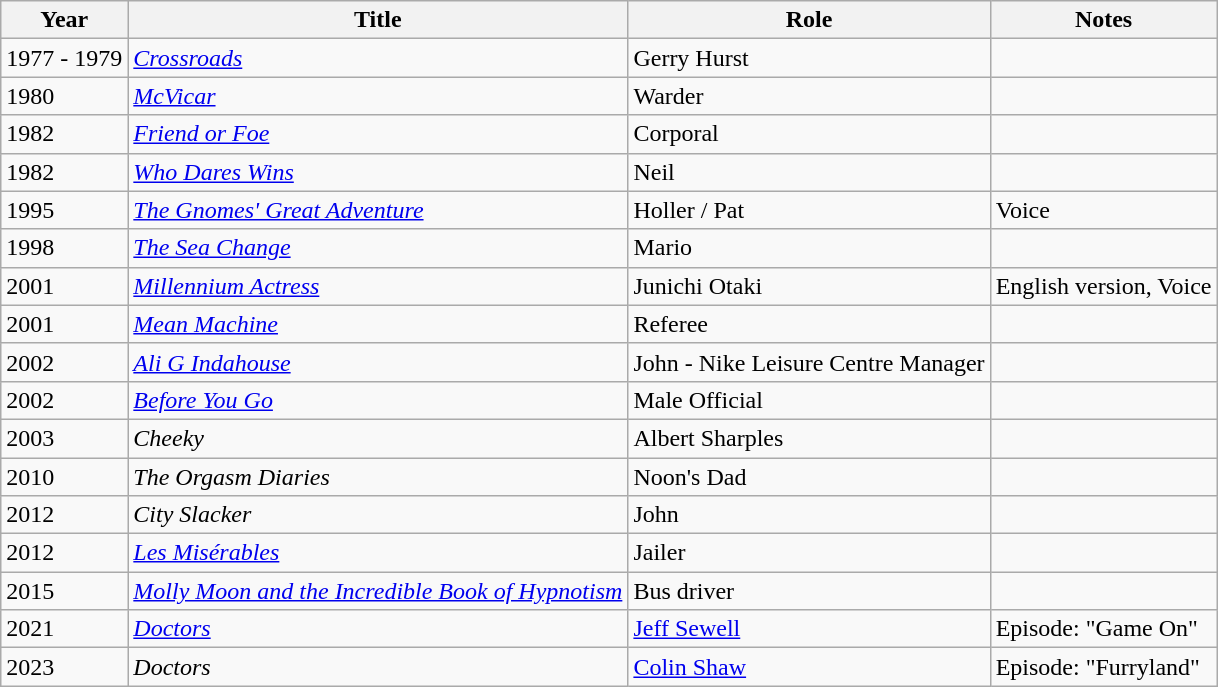<table class="wikitable">
<tr>
<th>Year</th>
<th>Title</th>
<th>Role</th>
<th>Notes</th>
</tr>
<tr>
<td>1977 - 1979</td>
<td><em><a href='#'>Crossroads</a></em></td>
<td>Gerry Hurst</td>
<td></td>
</tr>
<tr>
<td>1980</td>
<td><em><a href='#'>McVicar</a></em></td>
<td>Warder</td>
<td></td>
</tr>
<tr>
<td>1982</td>
<td><em><a href='#'>Friend or Foe</a></em></td>
<td>Corporal</td>
<td></td>
</tr>
<tr>
<td>1982</td>
<td><em><a href='#'>Who Dares Wins</a></em></td>
<td>Neil</td>
<td></td>
</tr>
<tr>
<td>1995</td>
<td><em><a href='#'>The Gnomes' Great Adventure</a></em></td>
<td>Holler / Pat</td>
<td>Voice</td>
</tr>
<tr>
<td>1998</td>
<td><em><a href='#'>The Sea Change</a></em></td>
<td>Mario</td>
<td></td>
</tr>
<tr>
<td>2001</td>
<td><em><a href='#'>Millennium Actress</a></em></td>
<td>Junichi Otaki</td>
<td>English version, Voice</td>
</tr>
<tr>
<td>2001</td>
<td><em><a href='#'>Mean Machine</a></em></td>
<td>Referee</td>
<td></td>
</tr>
<tr>
<td>2002</td>
<td><em><a href='#'>Ali G Indahouse</a></em></td>
<td>John - Nike Leisure Centre Manager</td>
<td></td>
</tr>
<tr>
<td>2002</td>
<td><em><a href='#'>Before You Go</a></em></td>
<td>Male Official</td>
<td></td>
</tr>
<tr>
<td>2003</td>
<td><em>Cheeky</em></td>
<td>Albert Sharples</td>
<td></td>
</tr>
<tr>
<td>2010</td>
<td><em>The Orgasm Diaries</em></td>
<td>Noon's Dad</td>
<td></td>
</tr>
<tr>
<td>2012</td>
<td><em>City Slacker</em></td>
<td>John</td>
<td></td>
</tr>
<tr>
<td>2012</td>
<td><em><a href='#'>Les Misérables</a></em></td>
<td>Jailer</td>
<td></td>
</tr>
<tr>
<td>2015</td>
<td><em><a href='#'>Molly Moon and the Incredible Book of Hypnotism</a></em></td>
<td>Bus driver</td>
<td></td>
</tr>
<tr>
<td>2021</td>
<td><em><a href='#'>Doctors</a></em></td>
<td><a href='#'>Jeff Sewell</a></td>
<td>Episode: "Game On"</td>
</tr>
<tr>
<td>2023</td>
<td><em>Doctors</em></td>
<td><a href='#'>Colin Shaw</a></td>
<td>Episode: "Furryland"</td>
</tr>
</table>
